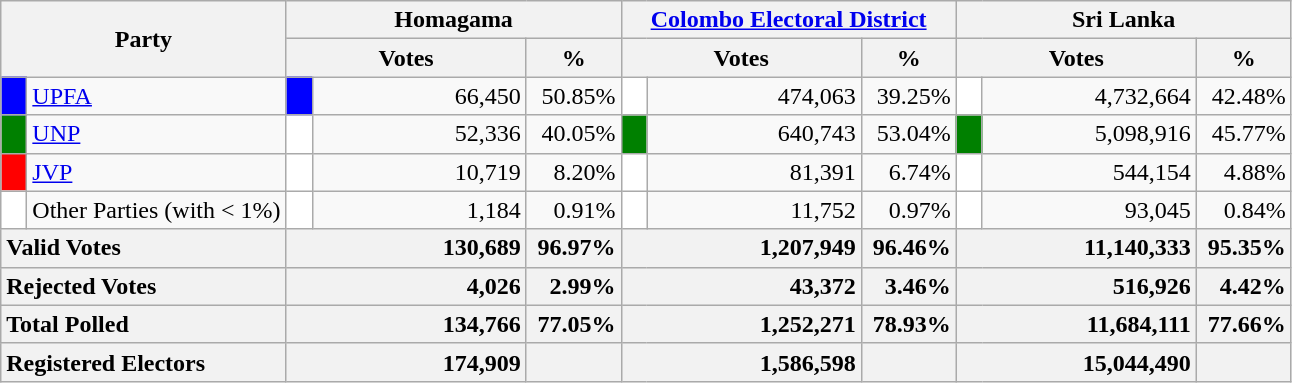<table class="wikitable">
<tr>
<th colspan="2" width="144px"rowspan="2">Party</th>
<th colspan="3" width="216px">Homagama</th>
<th colspan="3" width="216px"><a href='#'>Colombo Electoral District</a></th>
<th colspan="3" width="216px">Sri Lanka</th>
</tr>
<tr>
<th colspan="2" width="144px">Votes</th>
<th>%</th>
<th colspan="2" width="144px">Votes</th>
<th>%</th>
<th colspan="2" width="144px">Votes</th>
<th>%</th>
</tr>
<tr>
<td style="background-color:blue;" width="10px"></td>
<td style="text-align:left;"><a href='#'>UPFA</a></td>
<td style="background-color:blue;" width="10px"></td>
<td style="text-align:right;">66,450</td>
<td style="text-align:right;">50.85%</td>
<td style="background-color:white;" width="10px"></td>
<td style="text-align:right;">474,063</td>
<td style="text-align:right;">39.25%</td>
<td style="background-color:white;" width="10px"></td>
<td style="text-align:right;">4,732,664</td>
<td style="text-align:right;">42.48%</td>
</tr>
<tr>
<td style="background-color:green;" width="10px"></td>
<td style="text-align:left;"><a href='#'>UNP</a></td>
<td style="background-color:white;" width="10px"></td>
<td style="text-align:right;">52,336</td>
<td style="text-align:right;">40.05%</td>
<td style="background-color:green;" width="10px"></td>
<td style="text-align:right;">640,743</td>
<td style="text-align:right;">53.04%</td>
<td style="background-color:green;" width="10px"></td>
<td style="text-align:right;">5,098,916</td>
<td style="text-align:right;">45.77%</td>
</tr>
<tr>
<td style="background-color:red;" width="10px"></td>
<td style="text-align:left;"><a href='#'>JVP</a></td>
<td style="background-color:white;" width="10px"></td>
<td style="text-align:right;">10,719</td>
<td style="text-align:right;">8.20%</td>
<td style="background-color:white;" width="10px"></td>
<td style="text-align:right;">81,391</td>
<td style="text-align:right;">6.74%</td>
<td style="background-color:white;" width="10px"></td>
<td style="text-align:right;">544,154</td>
<td style="text-align:right;">4.88%</td>
</tr>
<tr>
<td style="background-color:white;" width="10px"></td>
<td style="text-align:left;">Other Parties (with < 1%)</td>
<td style="background-color:white;" width="10px"></td>
<td style="text-align:right;">1,184</td>
<td style="text-align:right;">0.91%</td>
<td style="background-color:white;" width="10px"></td>
<td style="text-align:right;">11,752</td>
<td style="text-align:right;">0.97%</td>
<td style="background-color:white;" width="10px"></td>
<td style="text-align:right;">93,045</td>
<td style="text-align:right;">0.84%</td>
</tr>
<tr>
<th colspan="2" width="144px"style="text-align:left;">Valid Votes</th>
<th style="text-align:right;"colspan="2" width="144px">130,689</th>
<th style="text-align:right;">96.97%</th>
<th style="text-align:right;"colspan="2" width="144px">1,207,949</th>
<th style="text-align:right;">96.46%</th>
<th style="text-align:right;"colspan="2" width="144px">11,140,333</th>
<th style="text-align:right;">95.35%</th>
</tr>
<tr>
<th colspan="2" width="144px"style="text-align:left;">Rejected Votes</th>
<th style="text-align:right;"colspan="2" width="144px">4,026</th>
<th style="text-align:right;">2.99%</th>
<th style="text-align:right;"colspan="2" width="144px">43,372</th>
<th style="text-align:right;">3.46%</th>
<th style="text-align:right;"colspan="2" width="144px">516,926</th>
<th style="text-align:right;">4.42%</th>
</tr>
<tr>
<th colspan="2" width="144px"style="text-align:left;">Total Polled</th>
<th style="text-align:right;"colspan="2" width="144px">134,766</th>
<th style="text-align:right;">77.05%</th>
<th style="text-align:right;"colspan="2" width="144px">1,252,271</th>
<th style="text-align:right;">78.93%</th>
<th style="text-align:right;"colspan="2" width="144px">11,684,111</th>
<th style="text-align:right;">77.66%</th>
</tr>
<tr>
<th colspan="2" width="144px"style="text-align:left;">Registered Electors</th>
<th style="text-align:right;"colspan="2" width="144px">174,909</th>
<th></th>
<th style="text-align:right;"colspan="2" width="144px">1,586,598</th>
<th></th>
<th style="text-align:right;"colspan="2" width="144px">15,044,490</th>
<th></th>
</tr>
</table>
